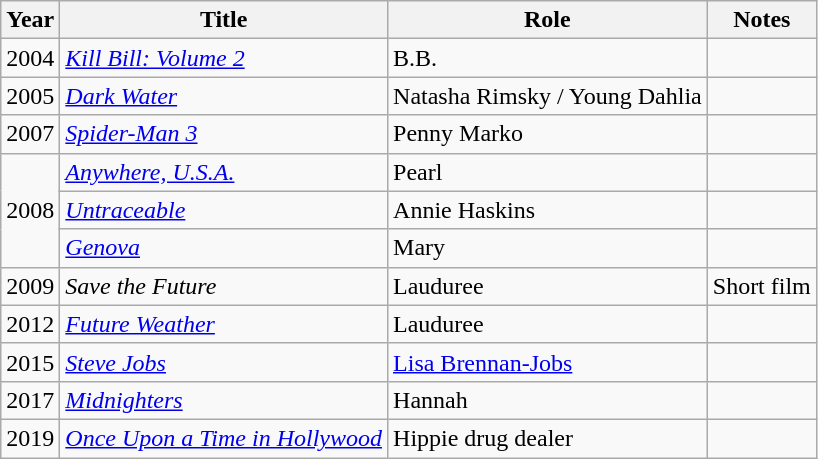<table class="wikitable">
<tr>
<th>Year</th>
<th>Title</th>
<th>Role</th>
<th>Notes</th>
</tr>
<tr>
<td>2004</td>
<td><em><a href='#'>Kill Bill: Volume 2</a></em></td>
<td>B.B.</td>
<td></td>
</tr>
<tr>
<td>2005</td>
<td><em><a href='#'>Dark Water</a></em></td>
<td>Natasha Rimsky / Young Dahlia</td>
<td></td>
</tr>
<tr>
<td>2007</td>
<td><em><a href='#'>Spider-Man 3</a></em></td>
<td>Penny Marko</td>
<td></td>
</tr>
<tr>
<td rowspan=3>2008</td>
<td><em><a href='#'>Anywhere, U.S.A.</a></em></td>
<td>Pearl</td>
<td></td>
</tr>
<tr>
<td><em><a href='#'>Untraceable</a></em></td>
<td>Annie Haskins</td>
<td></td>
</tr>
<tr>
<td><em><a href='#'>Genova</a></em></td>
<td>Mary</td>
<td></td>
</tr>
<tr>
<td>2009</td>
<td><em>Save the Future</em></td>
<td>Lauduree</td>
<td>Short film</td>
</tr>
<tr>
<td>2012</td>
<td><em><a href='#'>Future Weather</a></em></td>
<td>Lauduree</td>
<td></td>
</tr>
<tr>
<td>2015</td>
<td><em><a href='#'>Steve Jobs</a></em></td>
<td><a href='#'>Lisa Brennan-Jobs</a></td>
<td></td>
</tr>
<tr>
<td>2017</td>
<td><em><a href='#'>Midnighters</a></em></td>
<td>Hannah</td>
<td></td>
</tr>
<tr>
<td>2019</td>
<td><em><a href='#'>Once Upon a Time in Hollywood</a></em></td>
<td>Hippie drug dealer</td>
<td></td>
</tr>
</table>
